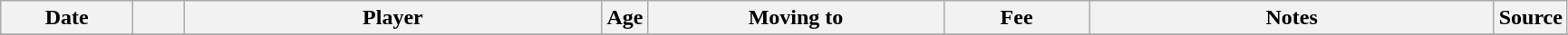<table class="wikitable sortable">
<tr>
<th style="width:90px">Date</th>
<th style="width:30px"></th>
<th style="width:300px">Player</th>
<th style="width:20px">Age</th>
<th style="width:210px">Moving to</th>
<th style="width:100px">Fee</th>
<th style="width:290px" class="unsortable">Notes</th>
<th style="width:35px">Source</th>
</tr>
<tr>
</tr>
</table>
